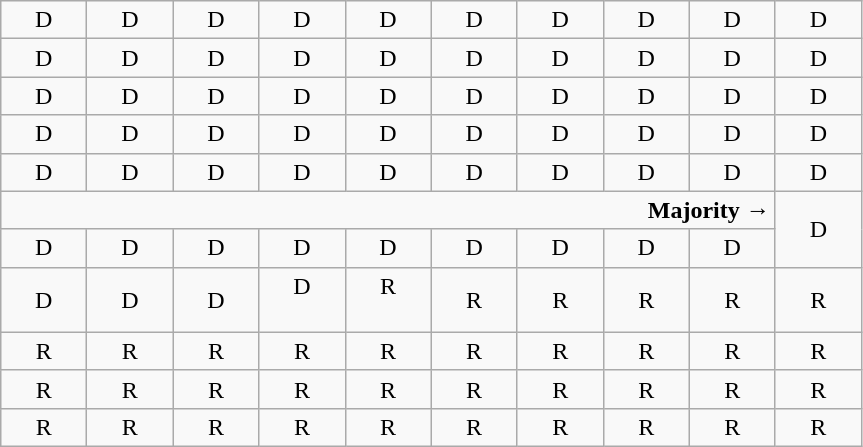<table class="wikitable" style="text-align:center">
<tr>
<td>D</td>
<td>D</td>
<td>D</td>
<td>D</td>
<td>D</td>
<td>D</td>
<td>D</td>
<td>D</td>
<td>D</td>
<td>D</td>
</tr>
<tr>
<td width=50px >D</td>
<td width=50px >D</td>
<td width=50px >D</td>
<td width=50px >D</td>
<td width=50px >D</td>
<td width=50px >D</td>
<td width=50px >D</td>
<td width=50px >D</td>
<td width=50px >D</td>
<td width=50px >D</td>
</tr>
<tr>
<td>D</td>
<td>D</td>
<td>D</td>
<td>D</td>
<td>D</td>
<td>D</td>
<td>D</td>
<td>D</td>
<td>D</td>
<td>D</td>
</tr>
<tr>
<td>D</td>
<td>D</td>
<td>D</td>
<td>D</td>
<td>D</td>
<td>D</td>
<td>D</td>
<td>D</td>
<td>D</td>
<td>D</td>
</tr>
<tr>
<td>D</td>
<td>D</td>
<td>D</td>
<td>D</td>
<td>D</td>
<td>D</td>
<td>D</td>
<td>D</td>
<td>D</td>
<td>D</td>
</tr>
<tr>
<td colspan=9 align=right><strong>Majority →</strong></td>
<td rowspan=2 >D</td>
</tr>
<tr>
<td>D</td>
<td>D</td>
<td>D</td>
<td>D</td>
<td>D</td>
<td>D</td>
<td>D</td>
<td>D</td>
<td>D</td>
</tr>
<tr>
<td>D</td>
<td>D</td>
<td>D</td>
<td>D<br><br></td>
<td>R<br><br></td>
<td>R</td>
<td>R</td>
<td>R</td>
<td>R</td>
<td>R</td>
</tr>
<tr>
<td>R</td>
<td>R</td>
<td>R</td>
<td>R</td>
<td>R</td>
<td>R</td>
<td>R</td>
<td>R</td>
<td>R</td>
<td>R</td>
</tr>
<tr>
<td>R</td>
<td>R</td>
<td>R</td>
<td>R</td>
<td>R</td>
<td>R</td>
<td>R</td>
<td>R</td>
<td>R</td>
<td>R</td>
</tr>
<tr>
<td>R</td>
<td>R</td>
<td>R</td>
<td>R</td>
<td>R</td>
<td>R</td>
<td>R</td>
<td>R</td>
<td>R</td>
<td>R</td>
</tr>
</table>
